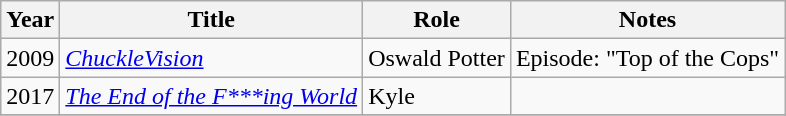<table class=wikitable>
<tr>
<th>Year</th>
<th>Title</th>
<th>Role</th>
<th>Notes</th>
</tr>
<tr>
<td>2009</td>
<td><em><a href='#'>ChuckleVision</a></em></td>
<td>Oswald Potter</td>
<td>Episode: "Top of the Cops"</td>
</tr>
<tr>
<td>2017</td>
<td><em><a href='#'>The End of the F***ing World</a></em></td>
<td>Kyle</td>
<td></td>
</tr>
<tr>
</tr>
</table>
